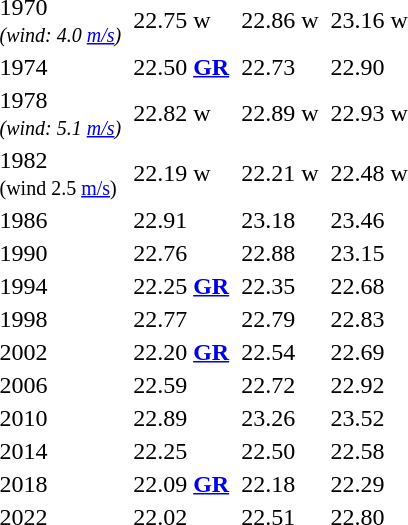<table>
<tr>
<td>1970<br><small><em>(wind: 4.0 <a href='#'>m/s</a>)</em></small></td>
<td></td>
<td>22.75 w</td>
<td></td>
<td>22.86 w</td>
<td></td>
<td>23.16 w</td>
</tr>
<tr>
<td>1974</td>
<td></td>
<td>22.50 <strong><a href='#'>GR</a></strong></td>
<td></td>
<td>22.73</td>
<td></td>
<td>22.90</td>
</tr>
<tr>
<td>1978<br><small><em>(wind: 5.1 <a href='#'>m/s</a>)</em></small></td>
<td></td>
<td>22.82 w</td>
<td></td>
<td>22.89 w</td>
<td></td>
<td>22.93 w</td>
</tr>
<tr>
<td>1982<br><small>(wind 2.5 <a href='#'>m/s</a>) </small></td>
<td></td>
<td>22.19 w</td>
<td></td>
<td>22.21 w</td>
<td></td>
<td>22.48 w</td>
</tr>
<tr>
<td>1986</td>
<td></td>
<td>22.91</td>
<td></td>
<td>23.18</td>
<td></td>
<td>23.46</td>
</tr>
<tr>
<td>1990</td>
<td></td>
<td>22.76</td>
<td></td>
<td>22.88</td>
<td></td>
<td>23.15</td>
</tr>
<tr>
<td>1994</td>
<td></td>
<td>22.25 <strong><a href='#'>GR</a></strong></td>
<td></td>
<td>22.35</td>
<td></td>
<td>22.68</td>
</tr>
<tr>
<td>1998</td>
<td></td>
<td>22.77</td>
<td></td>
<td>22.79</td>
<td></td>
<td>22.83</td>
</tr>
<tr>
<td>2002<br></td>
<td></td>
<td>22.20 <strong><a href='#'>GR</a></strong></td>
<td></td>
<td>22.54</td>
<td></td>
<td>22.69</td>
</tr>
<tr>
<td>2006<br></td>
<td></td>
<td>22.59</td>
<td></td>
<td>22.72</td>
<td></td>
<td>22.92</td>
</tr>
<tr>
<td>2010<br></td>
<td></td>
<td>22.89</td>
<td></td>
<td>23.26</td>
<td></td>
<td>23.52</td>
</tr>
<tr>
<td>2014<br></td>
<td></td>
<td>22.25</td>
<td></td>
<td>22.50</td>
<td></td>
<td>22.58</td>
</tr>
<tr>
<td>2018<br></td>
<td></td>
<td>22.09 <strong><a href='#'>GR</a></strong></td>
<td></td>
<td>22.18</td>
<td></td>
<td>22.29</td>
</tr>
<tr>
<td>2022<br></td>
<td></td>
<td>22.02 </td>
<td></td>
<td>22.51</td>
<td></td>
<td>22.80</td>
</tr>
</table>
